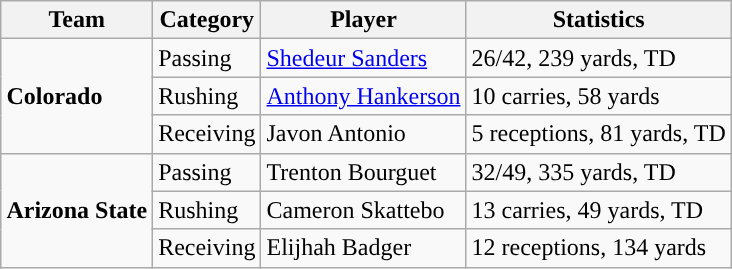<table class="wikitable" style="float: right;">
<tr>
<th>Team</th>
<th>Category</th>
<th>Player</th>
<th>Statistics</th>
</tr>
<tr>
<td rowspan=3><strong>Colorado</strong></td>
<td>Passing</td>
<td><a href='#'>Shedeur Sanders</a></td>
<td>26/42, 239 yards, TD</td>
</tr>
<tr>
<td>Rushing</td>
<td><a href='#'>Anthony Hankerson</a></td>
<td>10 carries, 58 yards</td>
</tr>
<tr>
<td>Receiving</td>
<td>Javon Antonio</td>
<td>5 receptions, 81 yards, TD</td>
</tr>
<tr>
<td rowspan=3><strong>Arizona State</strong></td>
<td>Passing</td>
<td>Trenton Bourguet</td>
<td>32/49, 335 yards, TD</td>
</tr>
<tr>
<td>Rushing</td>
<td>Cameron Skattebo</td>
<td>13 carries, 49 yards, TD</td>
</tr>
<tr>
<td>Receiving</td>
<td>Elijhah Badger</td>
<td>12 receptions, 134 yards</td>
</tr>
</table>
